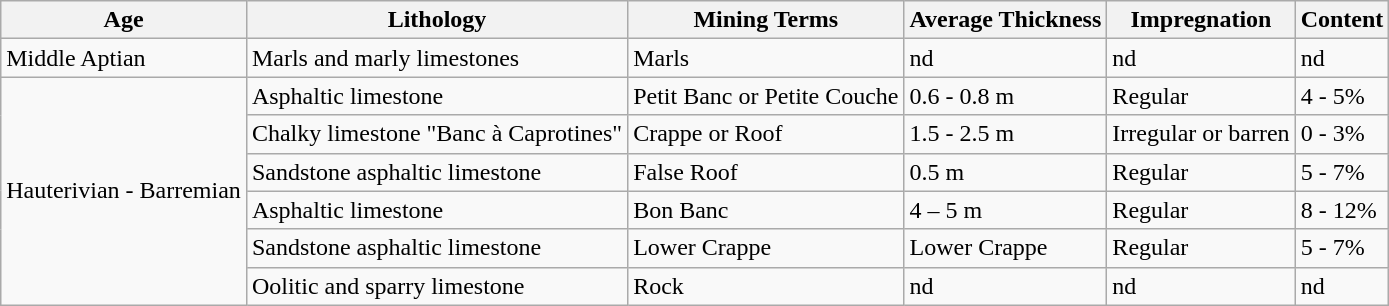<table class="wikitable centre">
<tr>
<th>Age</th>
<th>Lithology</th>
<th>Mining Terms</th>
<th>Average Thickness</th>
<th>Impregnation</th>
<th>Content</th>
</tr>
<tr>
<td>Middle Aptian</td>
<td>Marls and marly limestones</td>
<td>Marls</td>
<td>nd</td>
<td>nd</td>
<td>nd</td>
</tr>
<tr>
<td rowspan="6">Hauterivian - Barremian</td>
<td>Asphaltic limestone</td>
<td>Petit Banc or Petite Couche</td>
<td>0.6 - 0.8 m</td>
<td>Regular</td>
<td>4 - 5%</td>
</tr>
<tr>
<td>Chalky limestone "Banc à Caprotines"</td>
<td>Crappe or Roof</td>
<td>1.5 - 2.5 m</td>
<td>Irregular or barren</td>
<td>0 - 3%</td>
</tr>
<tr>
<td>Sandstone asphaltic limestone</td>
<td>False Roof</td>
<td>0.5 m</td>
<td>Regular</td>
<td>5 - 7%</td>
</tr>
<tr>
<td>Asphaltic limestone</td>
<td>Bon Banc</td>
<td>4 – 5 m</td>
<td>Regular</td>
<td>8 - 12%</td>
</tr>
<tr>
<td>Sandstone asphaltic limestone</td>
<td>Lower Crappe</td>
<td>Lower Crappe</td>
<td>Regular</td>
<td>5 - 7%</td>
</tr>
<tr>
<td>Oolitic and sparry limestone</td>
<td>Rock</td>
<td>nd</td>
<td>nd</td>
<td>nd</td>
</tr>
</table>
